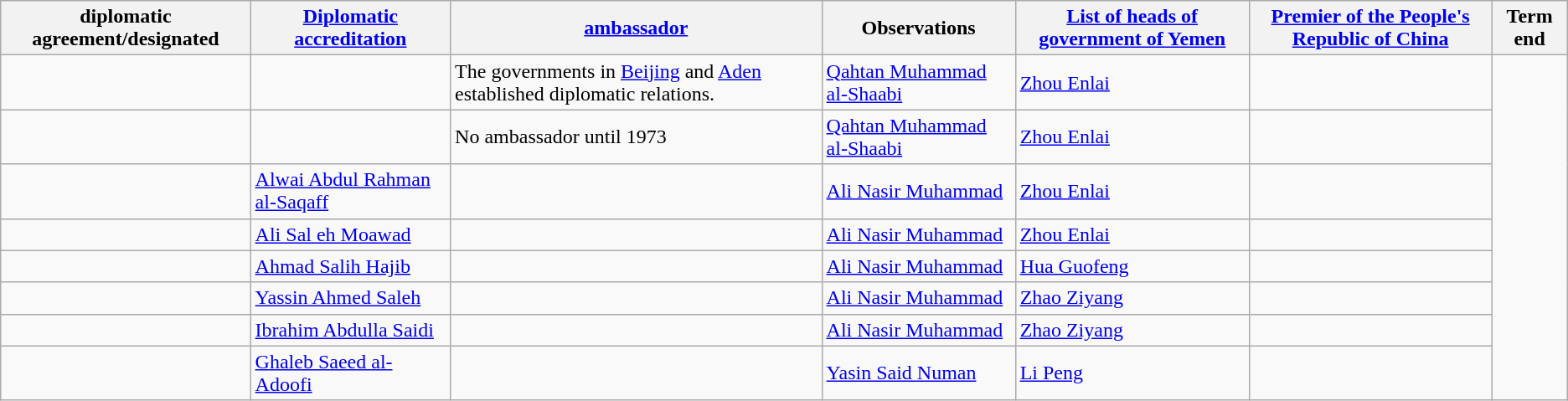<table class="wikitable sortable">
<tr>
<th>diplomatic agreement/designated</th>
<th><a href='#'>Diplomatic accreditation</a></th>
<th><a href='#'>ambassador</a></th>
<th>Observations</th>
<th><a href='#'>List of heads of government of Yemen</a></th>
<th><a href='#'>Premier of the People's Republic of China</a></th>
<th>Term end</th>
</tr>
<tr>
<td></td>
<td></td>
<td>The governments in <a href='#'>Beijing</a> and <a href='#'>Aden</a> established diplomatic relations.</td>
<td><a href='#'>Qahtan Muhammad al-Shaabi</a></td>
<td><a href='#'>Zhou Enlai</a></td>
<td></td>
</tr>
<tr>
<td></td>
<td></td>
<td>No ambassador until 1973</td>
<td><a href='#'>Qahtan Muhammad al-Shaabi</a></td>
<td><a href='#'>Zhou Enlai</a></td>
<td></td>
</tr>
<tr>
<td></td>
<td><a href='#'>Alwai Abdul Rahman al-Saqaff</a></td>
<td></td>
<td><a href='#'>Ali Nasir Muhammad</a></td>
<td><a href='#'>Zhou Enlai</a></td>
<td></td>
</tr>
<tr>
<td></td>
<td><a href='#'>Ali Sal eh Moawad</a></td>
<td></td>
<td><a href='#'>Ali Nasir Muhammad</a></td>
<td><a href='#'>Zhou Enlai</a></td>
<td></td>
</tr>
<tr>
<td></td>
<td><a href='#'>Ahmad Salih Hajib</a></td>
<td></td>
<td><a href='#'>Ali Nasir Muhammad</a></td>
<td><a href='#'>Hua Guofeng</a></td>
<td></td>
</tr>
<tr>
<td></td>
<td><a href='#'>Yassin Ahmed Saleh</a></td>
<td></td>
<td><a href='#'>Ali Nasir Muhammad</a></td>
<td><a href='#'>Zhao Ziyang</a></td>
<td></td>
</tr>
<tr>
<td></td>
<td><a href='#'>Ibrahim Abdulla Saidi</a></td>
<td></td>
<td><a href='#'>Ali Nasir Muhammad</a></td>
<td><a href='#'>Zhao Ziyang</a></td>
<td></td>
</tr>
<tr>
<td></td>
<td><a href='#'>Ghaleb Saeed al-Adoofi</a></td>
<td></td>
<td><a href='#'>Yasin Said Numan</a></td>
<td><a href='#'>Li Peng</a></td>
<td></td>
</tr>
</table>
